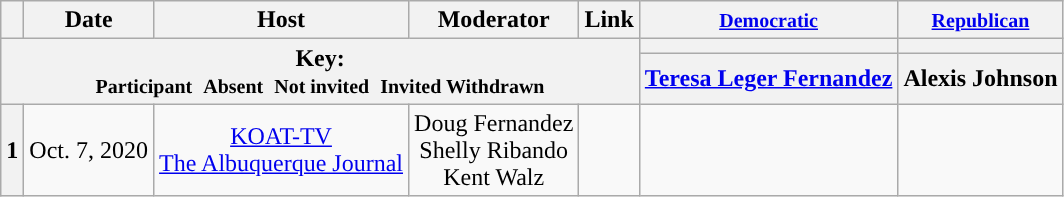<table class="wikitable" style="text-align:center;">
<tr>
<th scope="col"></th>
<th scope="col">Date</th>
<th scope="col">Host</th>
<th scope="col">Moderator</th>
<th scope="col">Link</th>
<th scope="col"><small><a href='#'>Democratic</a></small></th>
<th scope="col"><small><a href='#'>Republican</a></small></th>
</tr>
<tr>
<th colspan="5" rowspan="2">Key:<br> <small>Participant </small>  <small>Absent </small>  <small>Not invited </small>  <small>Invited  Withdrawn</small></th>
<th scope="col" style="background:"></th>
<th scope="col" style="background:"></th>
</tr>
<tr>
<th scope="col"><a href='#'>Teresa Leger Fernandez</a></th>
<th scope="col">Alexis Johnson</th>
</tr>
<tr>
<th>1</th>
<td style="white-space:nowrap;">Oct. 7, 2020</td>
<td style="white-space:nowrap;"><a href='#'>KOAT-TV</a><br><a href='#'>The Albuquerque Journal</a></td>
<td style="white-space:nowrap;">Doug Fernandez<br>Shelly Ribando<br>Kent Walz</td>
<td style="white-space:nowrap;"></td>
<td></td>
<td></td>
</tr>
</table>
